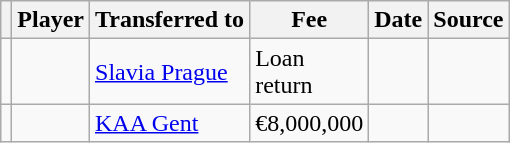<table class="wikitable plainrowheaders sortable">
<tr>
<th></th>
<th scope="col">Player</th>
<th>Transferred to</th>
<th style="width: 65px;">Fee</th>
<th scope="col">Date</th>
<th scope="col">Source</th>
</tr>
<tr>
<td align="center"></td>
<td></td>
<td> <a href='#'>Slavia Prague</a></td>
<td>Loan return</td>
<td></td>
<td></td>
</tr>
<tr>
<td align="center"></td>
<td></td>
<td> <a href='#'>KAA Gent</a></td>
<td>€8,000,000</td>
<td></td>
<td></td>
</tr>
</table>
